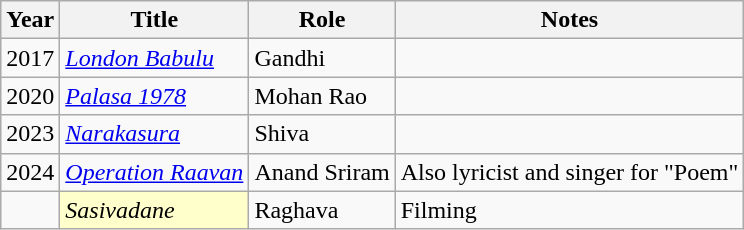<table class="wikitable">
<tr>
<th>Year</th>
<th>Title</th>
<th>Role</th>
<th>Notes</th>
</tr>
<tr>
<td>2017</td>
<td><em><a href='#'>London Babulu</a></em></td>
<td>Gandhi</td>
<td></td>
</tr>
<tr>
<td>2020</td>
<td><em><a href='#'>Palasa 1978</a></em></td>
<td>Mohan Rao</td>
<td></td>
</tr>
<tr>
<td>2023</td>
<td><em><a href='#'>Narakasura</a></em></td>
<td>Shiva</td>
<td></td>
</tr>
<tr>
<td>2024</td>
<td><em><a href='#'>Operation Raavan</a></em></td>
<td>Anand Sriram</td>
<td>Also lyricist and singer for "Poem"</td>
</tr>
<tr>
<td></td>
<td style="background:#ffc;"><em>Sasivadane</em> </td>
<td>Raghava</td>
<td>Filming</td>
</tr>
</table>
